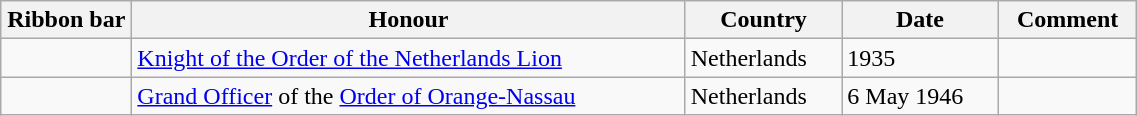<table class="wikitable" style="width:60%;">
<tr>
<th style="width:80px;">Ribbon bar</th>
<th>Honour</th>
<th>Country</th>
<th>Date</th>
<th>Comment</th>
</tr>
<tr>
<td></td>
<td><a href='#'>Knight of the Order of the Netherlands Lion</a></td>
<td>Netherlands</td>
<td>1935</td>
<td></td>
</tr>
<tr>
<td></td>
<td><a href='#'>Grand Officer</a> of the <a href='#'>Order of Orange-Nassau</a></td>
<td>Netherlands</td>
<td>6 May 1946</td>
<td></td>
</tr>
</table>
